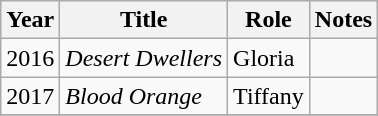<table class = "wikitable sortable">
<tr>
<th>Year</th>
<th>Title</th>
<th>Role</th>
<th class = "unsortable">Notes</th>
</tr>
<tr>
<td>2016</td>
<td><em>Desert Dwellers</em></td>
<td>Gloria</td>
<td></td>
</tr>
<tr>
<td>2017</td>
<td><em>Blood Orange</em></td>
<td>Tiffany</td>
<td></td>
</tr>
<tr>
</tr>
</table>
